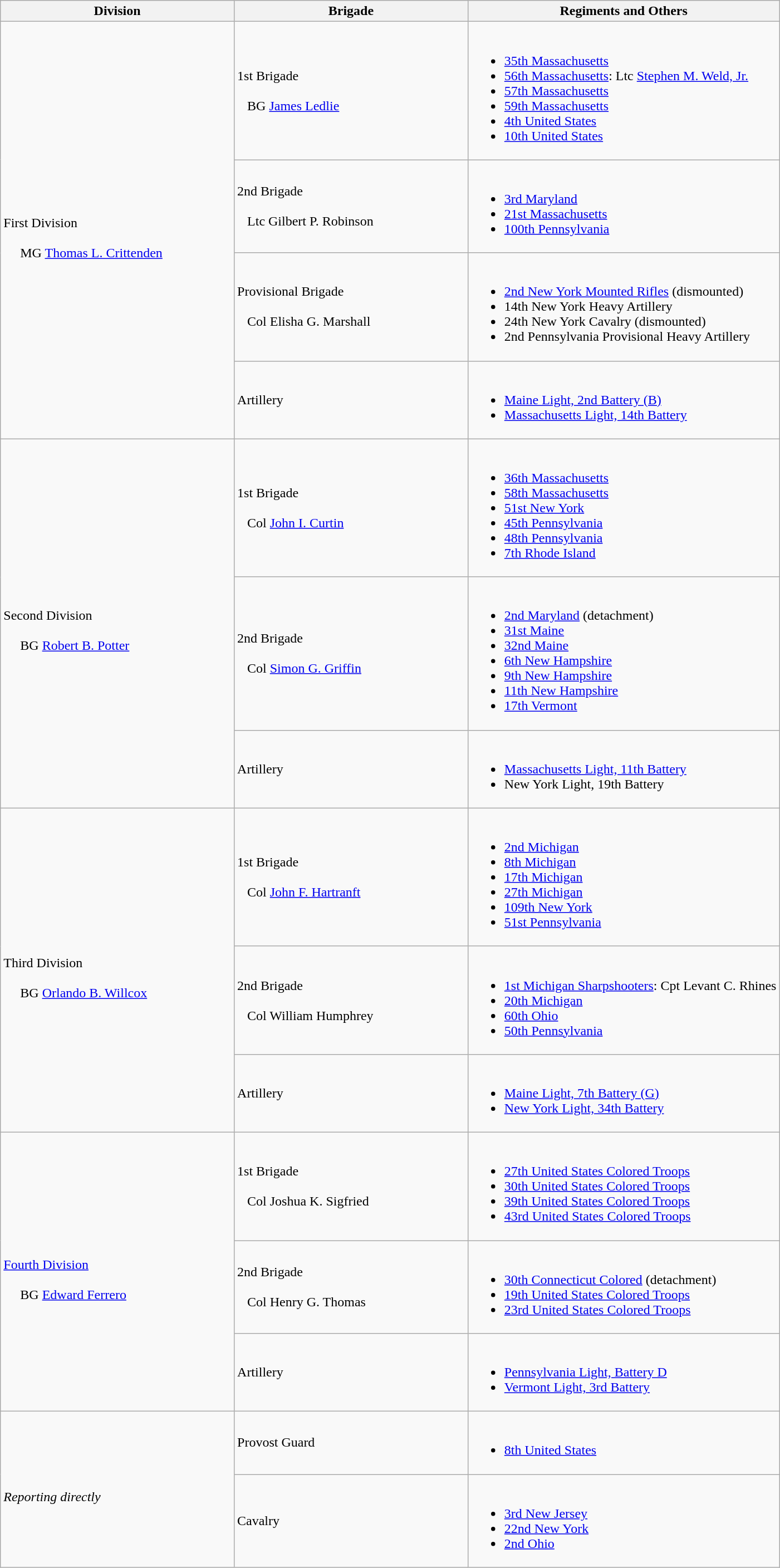<table class="wikitable">
<tr>
<th width=30%>Division</th>
<th width=30%>Brigade</th>
<th>Regiments and Others</th>
</tr>
<tr>
<td rowspan=4><br>First Division<br>
<br>    
MG <a href='#'>Thomas L. Crittenden</a></td>
<td>1st Brigade<br><br>  
BG <a href='#'>James Ledlie</a></td>
<td><br><ul><li><a href='#'>35th Massachusetts</a></li><li><a href='#'>56th Massachusetts</a>: Ltc <a href='#'>Stephen M. Weld, Jr.</a></li><li><a href='#'>57th Massachusetts</a></li><li><a href='#'>59th Massachusetts</a></li><li><a href='#'>4th United States</a></li><li><a href='#'>10th United States</a></li></ul></td>
</tr>
<tr>
<td>2nd Brigade<br><br>  
Ltc Gilbert P. Robinson</td>
<td><br><ul><li><a href='#'>3rd Maryland</a></li><li><a href='#'>21st Massachusetts</a></li><li><a href='#'>100th Pennsylvania</a></li></ul></td>
</tr>
<tr>
<td>Provisional Brigade<br><br>  
Col Elisha G. Marshall</td>
<td><br><ul><li><a href='#'>2nd New York Mounted Rifles</a> (dismounted)</li><li>14th New York Heavy Artillery</li><li>24th New York Cavalry (dismounted)</li><li>2nd Pennsylvania Provisional Heavy Artillery</li></ul></td>
</tr>
<tr>
<td>Artillery</td>
<td><br><ul><li><a href='#'>Maine Light, 2nd Battery (B)</a></li><li><a href='#'>Massachusetts Light, 14th Battery</a></li></ul></td>
</tr>
<tr>
<td rowspan=3><br>Second Division<br>
<br>    
BG <a href='#'>Robert B. Potter</a></td>
<td>1st Brigade<br><br>  
Col <a href='#'>John I. Curtin</a></td>
<td><br><ul><li><a href='#'>36th Massachusetts</a></li><li><a href='#'>58th Massachusetts</a></li><li><a href='#'>51st New York</a></li><li><a href='#'>45th Pennsylvania</a></li><li><a href='#'>48th Pennsylvania</a></li><li><a href='#'>7th Rhode Island</a></li></ul></td>
</tr>
<tr>
<td>2nd Brigade<br><br>  
Col <a href='#'>Simon G. Griffin</a></td>
<td><br><ul><li><a href='#'>2nd Maryland</a> (detachment)</li><li><a href='#'>31st Maine</a></li><li><a href='#'>32nd Maine</a></li><li><a href='#'>6th New Hampshire</a></li><li><a href='#'>9th New Hampshire</a></li><li><a href='#'>11th New Hampshire</a></li><li><a href='#'>17th Vermont</a></li></ul></td>
</tr>
<tr>
<td>Artillery</td>
<td><br><ul><li><a href='#'>Massachusetts Light, 11th Battery</a></li><li>New York Light, 19th Battery</li></ul></td>
</tr>
<tr>
<td rowspan=3><br>Third Division<br>
<br>    
BG <a href='#'>Orlando B. Willcox</a></td>
<td>1st Brigade<br><br>  
Col <a href='#'>John F. Hartranft</a></td>
<td><br><ul><li><a href='#'>2nd Michigan</a></li><li><a href='#'>8th Michigan</a></li><li><a href='#'>17th Michigan</a></li><li><a href='#'>27th Michigan</a></li><li><a href='#'>109th New York</a></li><li><a href='#'>51st Pennsylvania</a></li></ul></td>
</tr>
<tr>
<td>2nd Brigade<br><br>  
Col William Humphrey</td>
<td><br><ul><li><a href='#'>1st Michigan Sharpshooters</a>: Cpt Levant C. Rhines</li><li><a href='#'>20th Michigan</a></li><li><a href='#'>60th Ohio</a></li><li><a href='#'>50th Pennsylvania</a></li></ul></td>
</tr>
<tr>
<td>Artillery</td>
<td><br><ul><li><a href='#'>Maine Light, 7th Battery (G)</a></li><li><a href='#'>New York Light, 34th Battery</a></li></ul></td>
</tr>
<tr>
<td rowspan=3><br><a href='#'>Fourth Division</a><br>
<br>    
BG <a href='#'>Edward Ferrero</a></td>
<td>1st Brigade<br><br>  
Col Joshua K. Sigfried</td>
<td><br><ul><li><a href='#'>27th United States Colored Troops</a></li><li><a href='#'>30th United States Colored Troops</a></li><li><a href='#'>39th United States Colored Troops</a></li><li><a href='#'>43rd United States Colored Troops</a></li></ul></td>
</tr>
<tr>
<td>2nd Brigade<br><br>  
Col Henry G. Thomas</td>
<td><br><ul><li><a href='#'>30th Connecticut Colored</a> (detachment)</li><li><a href='#'>19th United States Colored Troops</a></li><li><a href='#'>23rd United States Colored Troops</a></li></ul></td>
</tr>
<tr>
<td>Artillery</td>
<td><br><ul><li><a href='#'>Pennsylvania Light, Battery D</a></li><li><a href='#'>Vermont Light, 3rd Battery</a></li></ul></td>
</tr>
<tr>
<td rowspan=4><br><em>Reporting directly</em></td>
<td>Provost Guard</td>
<td><br><ul><li><a href='#'>8th United States</a></li></ul></td>
</tr>
<tr>
<td>Cavalry</td>
<td><br><ul><li><a href='#'>3rd New Jersey</a></li><li><a href='#'>22nd New York</a></li><li><a href='#'>2nd Ohio</a></li></ul></td>
</tr>
</table>
